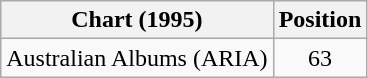<table class="wikitable sortable">
<tr>
<th>Chart (1995)</th>
<th>Position</th>
</tr>
<tr>
<td>Australian Albums (ARIA)</td>
<td style="text-align:center;">63</td>
</tr>
</table>
